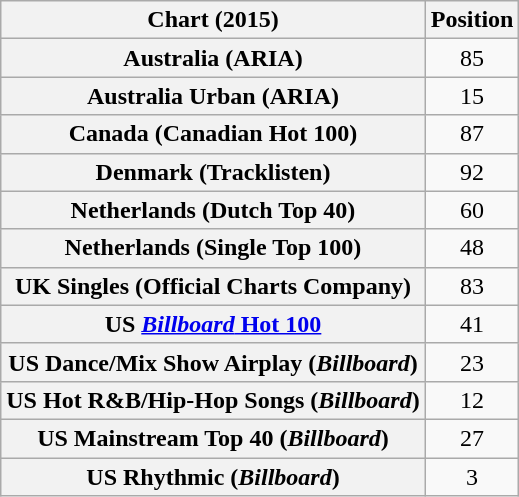<table class="wikitable sortable plainrowheaders" style="text-align:center">
<tr>
<th scope="col">Chart (2015)</th>
<th scope="col">Position</th>
</tr>
<tr>
<th scope="row">Australia (ARIA)</th>
<td>85</td>
</tr>
<tr>
<th scope="row">Australia Urban (ARIA)</th>
<td>15</td>
</tr>
<tr>
<th scope="row">Canada (Canadian Hot 100)</th>
<td>87</td>
</tr>
<tr>
<th scope="row">Denmark (Tracklisten)</th>
<td>92</td>
</tr>
<tr>
<th scope="row">Netherlands (Dutch Top 40)</th>
<td>60</td>
</tr>
<tr>
<th scope="row">Netherlands (Single Top 100)</th>
<td>48</td>
</tr>
<tr>
<th scope="row">UK Singles (Official Charts Company)</th>
<td>83</td>
</tr>
<tr>
<th scope="row">US <a href='#'><em>Billboard</em> Hot 100</a></th>
<td>41</td>
</tr>
<tr>
<th scope="row">US Dance/Mix Show Airplay (<em>Billboard</em>)</th>
<td>23</td>
</tr>
<tr>
<th scope="row">US Hot R&B/Hip-Hop Songs (<em>Billboard</em>)</th>
<td>12</td>
</tr>
<tr>
<th scope="row">US Mainstream Top 40 (<em>Billboard</em>)</th>
<td>27</td>
</tr>
<tr>
<th scope="row">US Rhythmic (<em>Billboard</em>)</th>
<td>3</td>
</tr>
</table>
